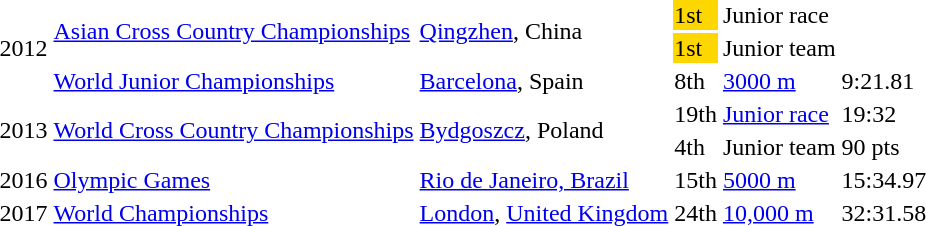<table>
<tr>
<td rowspan=3>2012</td>
<td rowspan=2><a href='#'>Asian Cross Country Championships</a></td>
<td rowspan=2><a href='#'>Qingzhen</a>, China</td>
<td bgcolor=gold>1st</td>
<td>Junior race</td>
<td></td>
</tr>
<tr>
<td bgcolor=gold>1st</td>
<td>Junior team</td>
<td></td>
</tr>
<tr>
<td><a href='#'>World Junior Championships</a></td>
<td><a href='#'>Barcelona</a>, Spain</td>
<td>8th</td>
<td><a href='#'>3000 m</a></td>
<td>9:21.81</td>
</tr>
<tr>
<td rowspan=2>2013</td>
<td rowspan=2><a href='#'>World Cross Country Championships</a></td>
<td rowspan=2><a href='#'>Bydgoszcz</a>, Poland</td>
<td>19th</td>
<td><a href='#'>Junior race</a></td>
<td>19:32</td>
</tr>
<tr>
<td>4th</td>
<td>Junior team</td>
<td>90 pts</td>
</tr>
<tr>
<td>2016</td>
<td><a href='#'>Olympic Games</a></td>
<td><a href='#'>Rio de Janeiro, Brazil</a></td>
<td>15th</td>
<td><a href='#'>5000 m</a></td>
<td>15:34.97</td>
</tr>
<tr>
<td>2017</td>
<td><a href='#'>World Championships</a></td>
<td><a href='#'>London</a>, <a href='#'>United Kingdom</a></td>
<td>24th</td>
<td><a href='#'>10,000 m</a></td>
<td>32:31.58</td>
</tr>
</table>
